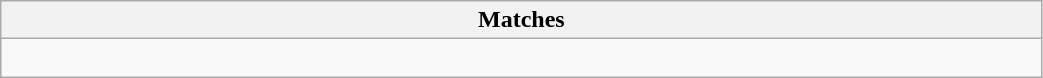<table class="wikitable collapsible collapsed" style="width:55%;">
<tr>
<th>Matches</th>
</tr>
<tr>
<td><br>



















</td>
</tr>
</table>
